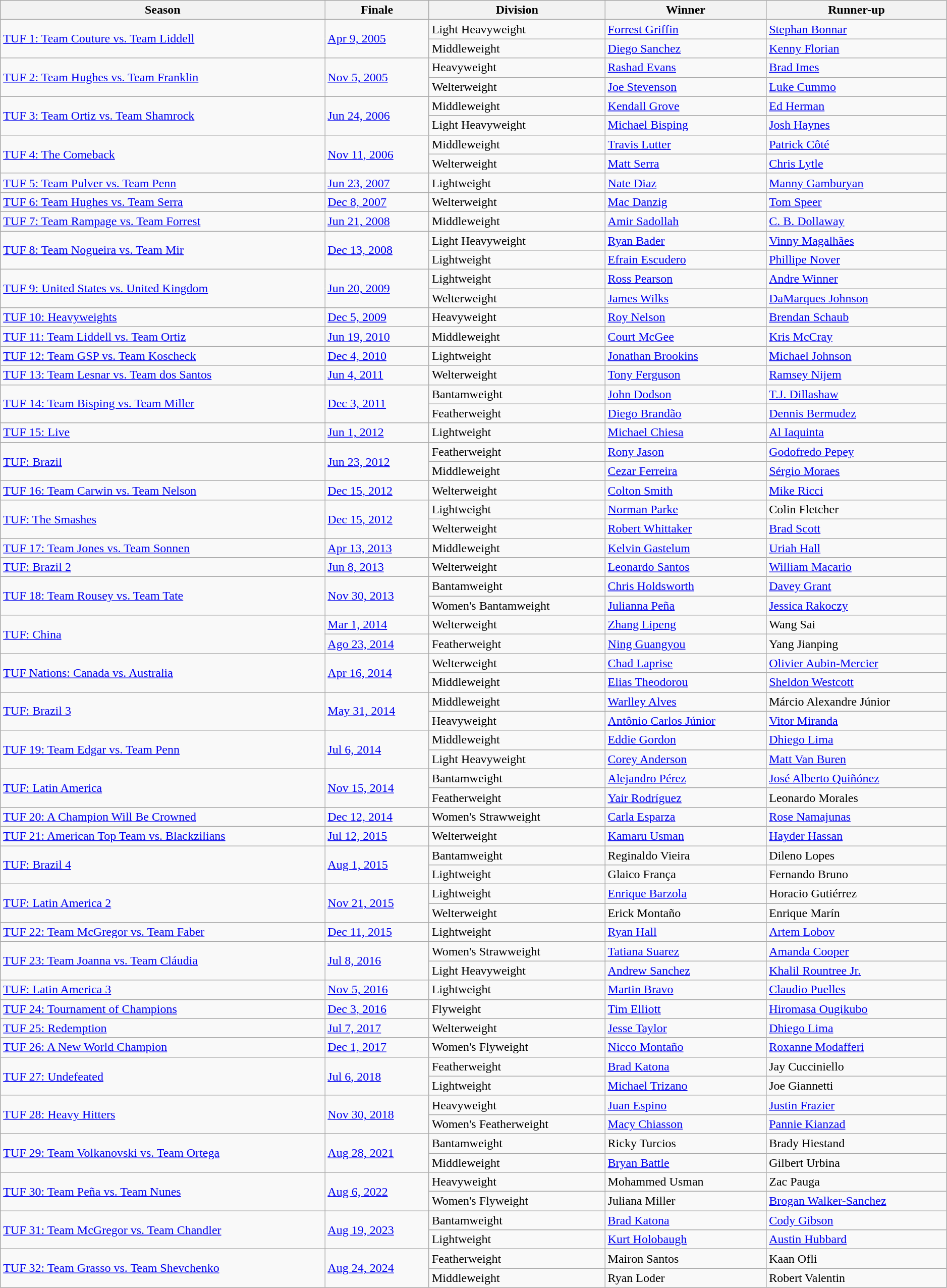<table class="wikitable" style="width:99%;">
<tr>
<th>Season</th>
<th>Finale</th>
<th>Division</th>
<th>Winner</th>
<th>Runner-up</th>
</tr>
<tr>
<td rowspan=2 align=left><a href='#'>TUF 1: Team Couture vs. Team Liddell</a></td>
<td rowspan=2><a href='#'> Apr 9, 2005</a></td>
<td>Light Heavyweight</td>
<td> <a href='#'>Forrest Griffin</a></td>
<td> <a href='#'>Stephan Bonnar</a></td>
</tr>
<tr>
<td>Middleweight</td>
<td> <a href='#'>Diego Sanchez</a></td>
<td> <a href='#'>Kenny Florian</a></td>
</tr>
<tr>
<td rowspan=2 align=left><a href='#'>TUF 2: Team Hughes vs. Team Franklin</a></td>
<td rowspan=2><a href='#'> Nov 5, 2005</a></td>
<td>Heavyweight</td>
<td> <a href='#'>Rashad Evans</a></td>
<td> <a href='#'>Brad Imes</a></td>
</tr>
<tr>
<td>Welterweight</td>
<td> <a href='#'>Joe Stevenson</a></td>
<td> <a href='#'>Luke Cummo</a></td>
</tr>
<tr>
<td rowspan=2 align=left><a href='#'>TUF 3: Team Ortiz vs. Team Shamrock</a></td>
<td rowspan=2><a href='#'>Jun 24, 2006</a></td>
<td>Middleweight</td>
<td> <a href='#'>Kendall Grove</a></td>
<td> <a href='#'>Ed Herman</a></td>
</tr>
<tr>
<td>Light Heavyweight</td>
<td> <a href='#'>Michael Bisping</a></td>
<td> <a href='#'>Josh Haynes</a></td>
</tr>
<tr>
<td rowspan=2 align=left><a href='#'>TUF 4: The Comeback</a></td>
<td rowspan=2><a href='#'> Nov 11, 2006</a></td>
<td>Middleweight</td>
<td> <a href='#'>Travis Lutter</a></td>
<td> <a href='#'>Patrick Côté</a></td>
</tr>
<tr>
<td>Welterweight</td>
<td> <a href='#'>Matt Serra</a></td>
<td> <a href='#'>Chris Lytle</a></td>
</tr>
<tr>
<td align=left><a href='#'>TUF 5: Team Pulver vs. Team Penn</a></td>
<td><a href='#'>Jun 23, 2007</a></td>
<td>Lightweight</td>
<td> <a href='#'>Nate Diaz</a></td>
<td> <a href='#'>Manny Gamburyan</a></td>
</tr>
<tr>
<td align=left><a href='#'>TUF 6: Team Hughes vs. Team Serra</a></td>
<td><a href='#'> Dec 8, 2007</a></td>
<td>Welterweight</td>
<td> <a href='#'>Mac Danzig</a></td>
<td> <a href='#'>Tom Speer</a></td>
</tr>
<tr>
<td align=left><a href='#'>TUF 7: Team Rampage vs. Team Forrest</a></td>
<td><a href='#'>Jun 21, 2008</a></td>
<td>Middleweight</td>
<td> <a href='#'>Amir Sadollah</a></td>
<td> <a href='#'>C. B. Dollaway</a></td>
</tr>
<tr>
<td rowspan=2 align=left><a href='#'>TUF 8: Team Nogueira vs. Team Mir</a></td>
<td rowspan=2><a href='#'> Dec 13, 2008</a></td>
<td>Light Heavyweight</td>
<td> <a href='#'>Ryan Bader</a></td>
<td> <a href='#'>Vinny Magalhães</a></td>
</tr>
<tr>
<td>Lightweight</td>
<td> <a href='#'>Efrain Escudero</a></td>
<td> <a href='#'>Phillipe Nover</a></td>
</tr>
<tr>
<td rowspan=2 align=left><a href='#'>TUF 9: United States vs. United Kingdom</a></td>
<td rowspan=2><a href='#'>Jun 20, 2009</a></td>
<td>Lightweight</td>
<td> <a href='#'>Ross Pearson</a></td>
<td> <a href='#'>Andre Winner</a></td>
</tr>
<tr>
<td>Welterweight</td>
<td> <a href='#'>James Wilks</a></td>
<td> <a href='#'>DaMarques Johnson</a></td>
</tr>
<tr>
<td align=left><a href='#'>TUF 10: Heavyweights</a></td>
<td><a href='#'> Dec 5, 2009</a></td>
<td>Heavyweight</td>
<td> <a href='#'>Roy Nelson</a></td>
<td> <a href='#'>Brendan Schaub</a></td>
</tr>
<tr>
<td align=left><a href='#'>TUF 11: Team Liddell vs. Team Ortiz</a></td>
<td><a href='#'>Jun 19, 2010</a></td>
<td>Middleweight</td>
<td> <a href='#'>Court McGee</a></td>
<td> <a href='#'>Kris McCray</a></td>
</tr>
<tr>
<td align=left><a href='#'>TUF 12: Team GSP vs. Team Koscheck</a></td>
<td><a href='#'> Dec 4, 2010</a></td>
<td>Lightweight</td>
<td> <a href='#'>Jonathan Brookins</a></td>
<td> <a href='#'>Michael Johnson</a></td>
</tr>
<tr>
<td align=left><a href='#'>TUF 13: Team Lesnar vs. Team dos Santos</a></td>
<td><a href='#'>Jun 4, 2011</a></td>
<td>Welterweight</td>
<td> <a href='#'>Tony Ferguson</a></td>
<td> <a href='#'>Ramsey Nijem</a></td>
</tr>
<tr>
<td rowspan=2 align=left><a href='#'>TUF 14: Team Bisping vs. Team Miller</a></td>
<td rowspan=2><a href='#'> Dec 3, 2011</a></td>
<td>Bantamweight</td>
<td> <a href='#'>John Dodson</a></td>
<td> <a href='#'>T.J. Dillashaw</a></td>
</tr>
<tr>
<td>Featherweight</td>
<td> <a href='#'>Diego Brandão</a></td>
<td> <a href='#'>Dennis Bermudez</a></td>
</tr>
<tr>
<td align=left><a href='#'>TUF 15: Live</a></td>
<td><a href='#'>Jun 1, 2012</a></td>
<td>Lightweight</td>
<td> <a href='#'>Michael Chiesa</a></td>
<td> <a href='#'>Al Iaquinta</a></td>
</tr>
<tr>
<td rowspan=2 align=left><a href='#'>TUF: Brazil</a></td>
<td rowspan=2><a href='#'>Jun 23, 2012</a></td>
<td>Featherweight</td>
<td> <a href='#'>Rony Jason</a></td>
<td> <a href='#'>Godofredo Pepey</a></td>
</tr>
<tr>
<td>Middleweight</td>
<td> <a href='#'>Cezar Ferreira</a></td>
<td> <a href='#'>Sérgio Moraes</a></td>
</tr>
<tr>
<td align=left><a href='#'>TUF 16: Team Carwin vs. Team Nelson</a></td>
<td><a href='#'> Dec 15, 2012</a></td>
<td>Welterweight</td>
<td> <a href='#'>Colton Smith</a></td>
<td> <a href='#'>Mike Ricci</a></td>
</tr>
<tr>
<td rowspan=2 align=left><a href='#'>TUF: The Smashes</a></td>
<td rowspan=2><a href='#'> Dec 15, 2012</a></td>
<td>Lightweight</td>
<td> <a href='#'>Norman Parke</a></td>
<td> Colin Fletcher</td>
</tr>
<tr>
<td>Welterweight</td>
<td> <a href='#'>Robert Whittaker</a></td>
<td> <a href='#'>Brad Scott</a></td>
</tr>
<tr>
<td align=left><a href='#'>TUF 17: Team Jones vs. Team Sonnen</a></td>
<td><a href='#'> Apr 13, 2013</a></td>
<td>Middleweight</td>
<td> <a href='#'>Kelvin Gastelum</a></td>
<td> <a href='#'>Uriah Hall</a></td>
</tr>
<tr>
<td align=left><a href='#'>TUF: Brazil 2</a></td>
<td><a href='#'>Jun 8, 2013</a></td>
<td>Welterweight</td>
<td> <a href='#'>Leonardo Santos</a></td>
<td> <a href='#'>William Macario</a></td>
</tr>
<tr>
<td rowspan=2 align=left><a href='#'>TUF 18: Team Rousey vs. Team Tate</a></td>
<td rowspan=2><a href='#'> Nov 30, 2013</a></td>
<td>Bantamweight</td>
<td> <a href='#'>Chris Holdsworth</a></td>
<td> <a href='#'>Davey Grant</a></td>
</tr>
<tr>
<td>Women's Bantamweight</td>
<td> <a href='#'>Julianna Peña</a></td>
<td> <a href='#'>Jessica Rakoczy</a></td>
</tr>
<tr>
<td rowspan=2 align=left><a href='#'>TUF: China</a></td>
<td><a href='#'>Mar 1, 2014</a></td>
<td>Welterweight</td>
<td> <a href='#'>Zhang Lipeng</a></td>
<td> Wang Sai</td>
</tr>
<tr>
<td><a href='#'>Ago 23, 2014</a></td>
<td>Featherweight</td>
<td> <a href='#'>Ning Guangyou</a></td>
<td> Yang Jianping</td>
</tr>
<tr>
<td rowspan=2 align=left><a href='#'>TUF Nations: Canada vs. Australia</a></td>
<td rowspan=2><a href='#'> Apr 16, 2014</a></td>
<td>Welterweight</td>
<td> <a href='#'>Chad Laprise</a></td>
<td> <a href='#'>Olivier Aubin-Mercier</a></td>
</tr>
<tr>
<td>Middleweight</td>
<td> <a href='#'>Elias Theodorou</a></td>
<td> <a href='#'>Sheldon Westcott</a></td>
</tr>
<tr>
<td rowspan=2 align=left><a href='#'>TUF: Brazil 3</a></td>
<td rowspan=2><a href='#'> May 31, 2014</a></td>
<td>Middleweight</td>
<td> <a href='#'>Warlley Alves</a></td>
<td> Márcio Alexandre Júnior</td>
</tr>
<tr>
<td>Heavyweight</td>
<td> <a href='#'>Antônio Carlos Júnior</a></td>
<td> <a href='#'>Vitor Miranda</a></td>
</tr>
<tr>
<td rowspan=2 align=left><a href='#'>TUF 19: Team Edgar vs. Team Penn</a></td>
<td rowspan=2><a href='#'> Jul 6, 2014</a></td>
<td>Middleweight</td>
<td> <a href='#'>Eddie Gordon</a></td>
<td> <a href='#'>Dhiego Lima</a></td>
</tr>
<tr>
<td>Light Heavyweight</td>
<td> <a href='#'>Corey Anderson</a></td>
<td> <a href='#'>Matt Van Buren</a></td>
</tr>
<tr>
<td rowspan=2 align=left><a href='#'>TUF: Latin America</a></td>
<td rowspan=2><a href='#'> Nov 15, 2014</a></td>
<td>Bantamweight</td>
<td> <a href='#'>Alejandro Pérez</a></td>
<td> <a href='#'>José Alberto Quiñónez</a></td>
</tr>
<tr>
<td>Featherweight</td>
<td> <a href='#'>Yair Rodríguez</a></td>
<td> Leonardo Morales</td>
</tr>
<tr>
<td align=left><a href='#'>TUF 20: A Champion Will Be Crowned</a></td>
<td><a href='#'> Dec 12, 2014</a></td>
<td>Women's Strawweight</td>
<td> <a href='#'>Carla Esparza</a></td>
<td> <a href='#'>Rose Namajunas</a></td>
</tr>
<tr>
<td align=left><a href='#'>TUF 21: American Top Team vs. Blackzilians</a></td>
<td><a href='#'> Jul 12, 2015</a></td>
<td>Welterweight</td>
<td> <a href='#'>Kamaru Usman</a></td>
<td> <a href='#'>Hayder Hassan</a></td>
</tr>
<tr>
<td rowspan=2 align=left><a href='#'>TUF: Brazil 4</a></td>
<td rowspan=2><a href='#'> Aug 1, 2015</a></td>
<td>Bantamweight</td>
<td> Reginaldo Vieira</td>
<td> Dileno Lopes</td>
</tr>
<tr>
<td>Lightweight</td>
<td> Glaico França</td>
<td> Fernando Bruno</td>
</tr>
<tr>
<td rowspan=2 align=left><a href='#'>TUF: Latin America 2</a></td>
<td rowspan=2><a href='#'> Nov 21, 2015</a></td>
<td>Lightweight</td>
<td> <a href='#'>Enrique Barzola</a></td>
<td> Horacio Gutiérrez</td>
</tr>
<tr>
<td>Welterweight</td>
<td> Erick Montaño</td>
<td> Enrique Marín</td>
</tr>
<tr>
<td align=left><a href='#'>TUF 22: Team McGregor vs. Team Faber</a></td>
<td><a href='#'> Dec 11, 2015</a></td>
<td>Lightweight</td>
<td> <a href='#'>Ryan Hall</a></td>
<td> <a href='#'>Artem Lobov</a></td>
</tr>
<tr>
<td rowspan=2 align=left><a href='#'>TUF 23: Team Joanna vs. Team Cláudia</a></td>
<td rowspan=2><a href='#'> Jul 8, 2016</a></td>
<td>Women's Strawweight</td>
<td> <a href='#'>Tatiana Suarez</a></td>
<td> <a href='#'>Amanda Cooper</a></td>
</tr>
<tr>
<td>Light Heavyweight</td>
<td> <a href='#'>Andrew Sanchez</a></td>
<td> <a href='#'>Khalil Rountree Jr.</a></td>
</tr>
<tr>
<td align=left><a href='#'>TUF: Latin America 3</a></td>
<td><a href='#'> Nov 5, 2016</a></td>
<td>Lightweight</td>
<td> <a href='#'>Martin Bravo</a></td>
<td> <a href='#'>Claudio Puelles</a></td>
</tr>
<tr>
<td align=left><a href='#'>TUF 24: Tournament of Champions</a></td>
<td><a href='#'> Dec 3, 2016</a></td>
<td>Flyweight</td>
<td> <a href='#'>Tim Elliott</a></td>
<td> <a href='#'>Hiromasa Ougikubo</a></td>
</tr>
<tr>
<td align=left><a href='#'>TUF 25: Redemption</a></td>
<td><a href='#'> Jul 7, 2017</a></td>
<td>Welterweight</td>
<td> <a href='#'>Jesse Taylor</a></td>
<td> <a href='#'>Dhiego Lima</a></td>
</tr>
<tr>
<td align=left><a href='#'>TUF 26: A New World Champion</a></td>
<td><a href='#'> Dec 1, 2017</a></td>
<td>Women's Flyweight</td>
<td> <a href='#'>Nicco Montaño</a></td>
<td> <a href='#'>Roxanne Modafferi</a></td>
</tr>
<tr>
<td rowspan=2 align=left><a href='#'>TUF 27: Undefeated</a></td>
<td rowspan=2><a href='#'> Jul 6, 2018</a></td>
<td>Featherweight</td>
<td> <a href='#'>Brad Katona</a></td>
<td> Jay Cucciniello</td>
</tr>
<tr>
<td>Lightweight</td>
<td> <a href='#'>Michael Trizano</a></td>
<td> Joe Giannetti</td>
</tr>
<tr>
<td rowspan=2 align=left><a href='#'>TUF 28: Heavy Hitters</a></td>
<td rowspan=2><a href='#'>Nov 30, 2018</a></td>
<td>Heavyweight</td>
<td> <a href='#'>Juan Espino</a></td>
<td> <a href='#'>Justin Frazier</a></td>
</tr>
<tr>
<td>Women's Featherweight</td>
<td> <a href='#'>Macy Chiasson</a></td>
<td> <a href='#'>Pannie Kianzad</a></td>
</tr>
<tr>
<td rowspan=2 align=left><a href='#'>TUF 29: Team Volkanovski vs. Team Ortega</a></td>
<td rowspan=2><a href='#'>Aug 28, 2021</a></td>
<td>Bantamweight</td>
<td> Ricky Turcios</td>
<td> Brady Hiestand</td>
</tr>
<tr>
<td>Middleweight</td>
<td> <a href='#'>Bryan Battle</a></td>
<td> Gilbert Urbina</td>
</tr>
<tr>
<td rowspan=2 align=left><a href='#'>TUF 30: Team Peña vs. Team Nunes</a></td>
<td rowspan=2><a href='#'>Aug 6, 2022</a></td>
<td>Heavyweight</td>
<td> Mohammed Usman</td>
<td> Zac Pauga</td>
</tr>
<tr>
<td>Women's Flyweight</td>
<td> Juliana Miller</td>
<td> <a href='#'>Brogan Walker-Sanchez</a></td>
</tr>
<tr>
<td rowspan=2 align=left><a href='#'>TUF 31: Team McGregor vs. Team Chandler</a></td>
<td rowspan=2><a href='#'>Aug 19, 2023</a></td>
<td>Bantamweight</td>
<td> <a href='#'>Brad Katona</a></td>
<td> <a href='#'>Cody Gibson</a></td>
</tr>
<tr>
<td>Lightweight</td>
<td> <a href='#'>Kurt Holobaugh</a></td>
<td> <a href='#'>Austin Hubbard</a></td>
</tr>
<tr>
<td rowspan=2 align=left><a href='#'>TUF 32: Team Grasso vs. Team Shevchenko</a></td>
<td rowspan=2><a href='#'>Aug 24, 2024</a></td>
<td>Featherweight</td>
<td> Mairon Santos</td>
<td> Kaan Ofli</td>
</tr>
<tr>
<td>Middleweight</td>
<td> Ryan Loder</td>
<td> Robert Valentin</td>
</tr>
</table>
